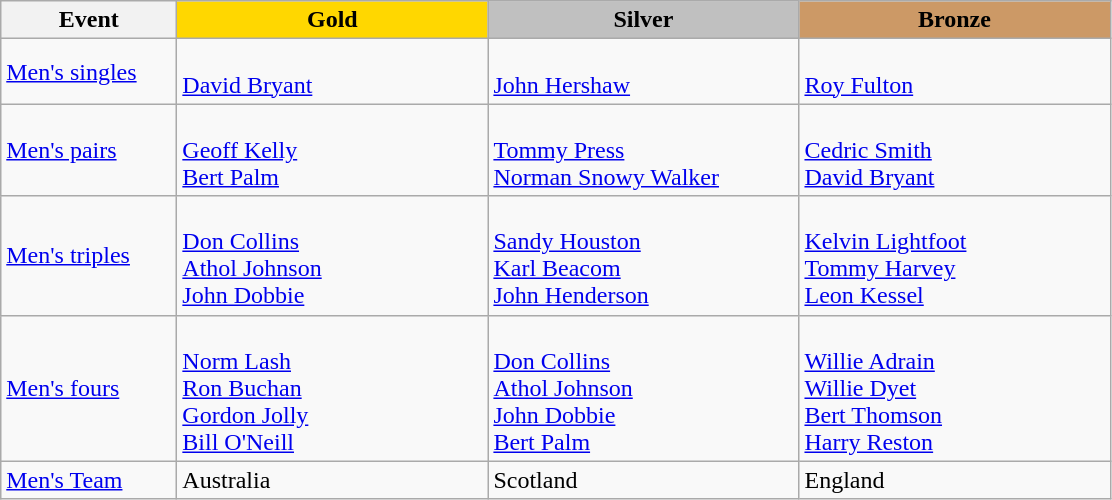<table class="wikitable" style="font-size: 100%">
<tr>
<th width=110>Event</th>
<th width=200 style="background-color: gold;">Gold</th>
<th width=200 style="background-color: silver;">Silver</th>
<th width=200 style="background-color: #cc9966;">Bronze</th>
</tr>
<tr>
<td><a href='#'>Men's singles</a></td>
<td><br> <a href='#'>David Bryant</a></td>
<td><br> <a href='#'>John Hershaw</a></td>
<td><br> <a href='#'>Roy Fulton</a></td>
</tr>
<tr>
<td><a href='#'>Men's pairs</a></td>
<td> <br><a href='#'>Geoff Kelly</a> <br> <a href='#'>Bert Palm</a></td>
<td> <br><a href='#'>Tommy Press</a> <br> <a href='#'>Norman Snowy Walker</a></td>
<td> <br><a href='#'>Cedric Smith</a> <br>  <a href='#'>David Bryant</a></td>
</tr>
<tr>
<td><a href='#'>Men's triples</a></td>
<td><br> <a href='#'>Don Collins</a><br> <a href='#'>Athol Johnson</a><br> <a href='#'>John Dobbie</a></td>
<td><br> <a href='#'>Sandy Houston</a> <br>  <a href='#'>Karl Beacom</a> <br><a href='#'>John Henderson</a></td>
<td><br> <a href='#'>Kelvin Lightfoot</a> <br>  <a href='#'>Tommy Harvey</a> <br><a href='#'>Leon Kessel</a></td>
</tr>
<tr>
<td><a href='#'>Men's fours</a></td>
<td><br>   <a href='#'>Norm Lash</a> <br><a href='#'>Ron Buchan</a><br> <a href='#'>Gordon Jolly</a><br> <a href='#'>Bill O'Neill</a></td>
<td><br>   <a href='#'>Don Collins</a> <br><a href='#'>Athol Johnson</a><br> <a href='#'>John Dobbie</a><br> <a href='#'>Bert Palm</a></td>
<td><br>   <a href='#'>Willie Adrain</a> <br><a href='#'>Willie Dyet</a><br> <a href='#'>Bert Thomson</a><br> <a href='#'>Harry Reston</a></td>
</tr>
<tr>
<td><a href='#'>Men's Team</a></td>
<td> Australia</td>
<td> Scotland</td>
<td> England</td>
</tr>
</table>
